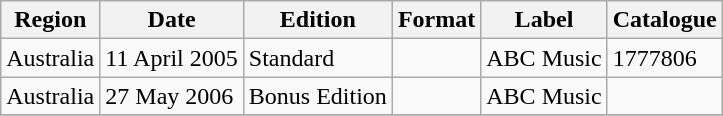<table class="wikitable plainrowheaders">
<tr>
<th scope="col">Region</th>
<th scope="col">Date</th>
<th scope="col">Edition</th>
<th scope="col">Format</th>
<th scope="col">Label</th>
<th scope="col">Catalogue</th>
</tr>
<tr>
<td>Australia</td>
<td>11 April 2005</td>
<td>Standard</td>
<td></td>
<td>ABC Music</td>
<td>1777806</td>
</tr>
<tr>
<td>Australia</td>
<td>27 May 2006</td>
<td>Bonus Edition</td>
<td></td>
<td>ABC Music</td>
<td></td>
</tr>
<tr>
</tr>
</table>
